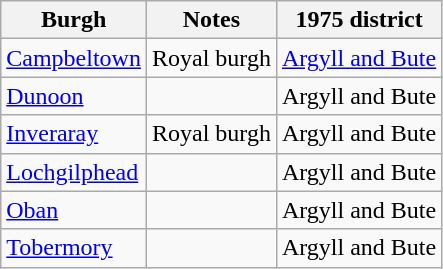<table class="wikitable">
<tr>
<th>Burgh</th>
<th>Notes</th>
<th>1975 district</th>
</tr>
<tr>
<td><a href='#'>Campbeltown</a></td>
<td>Royal burgh</td>
<td><a href='#'>Argyll and Bute</a></td>
</tr>
<tr>
<td><a href='#'>Dunoon</a></td>
<td></td>
<td>Argyll and Bute</td>
</tr>
<tr>
<td><a href='#'>Inveraray</a></td>
<td>Royal burgh</td>
<td>Argyll and Bute</td>
</tr>
<tr>
<td><a href='#'>Lochgilphead</a></td>
<td></td>
<td>Argyll and Bute</td>
</tr>
<tr>
<td><a href='#'>Oban</a></td>
<td></td>
<td>Argyll and Bute</td>
</tr>
<tr>
<td><a href='#'>Tobermory</a></td>
<td></td>
<td>Argyll and Bute</td>
</tr>
</table>
